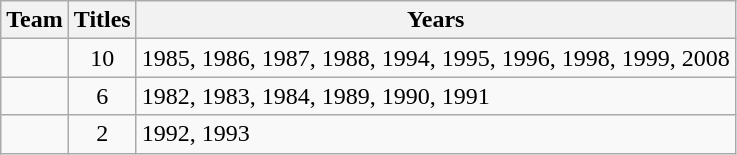<table class="wikitable sortable" style="text-align:center">
<tr>
<th>Team</th>
<th>Titles</th>
<th>Years</th>
</tr>
<tr>
<td style=><em></em></td>
<td>10</td>
<td align=left>1985, 1986, 1987, 1988, 1994, 1995, 1996, 1998, 1999, 2008</td>
</tr>
<tr>
<td style=><em></em></td>
<td>6</td>
<td align=left>1982, 1983, 1984, 1989, 1990, 1991</td>
</tr>
<tr>
<td style=><em></em></td>
<td>2</td>
<td align=left>1992, 1993</td>
</tr>
</table>
